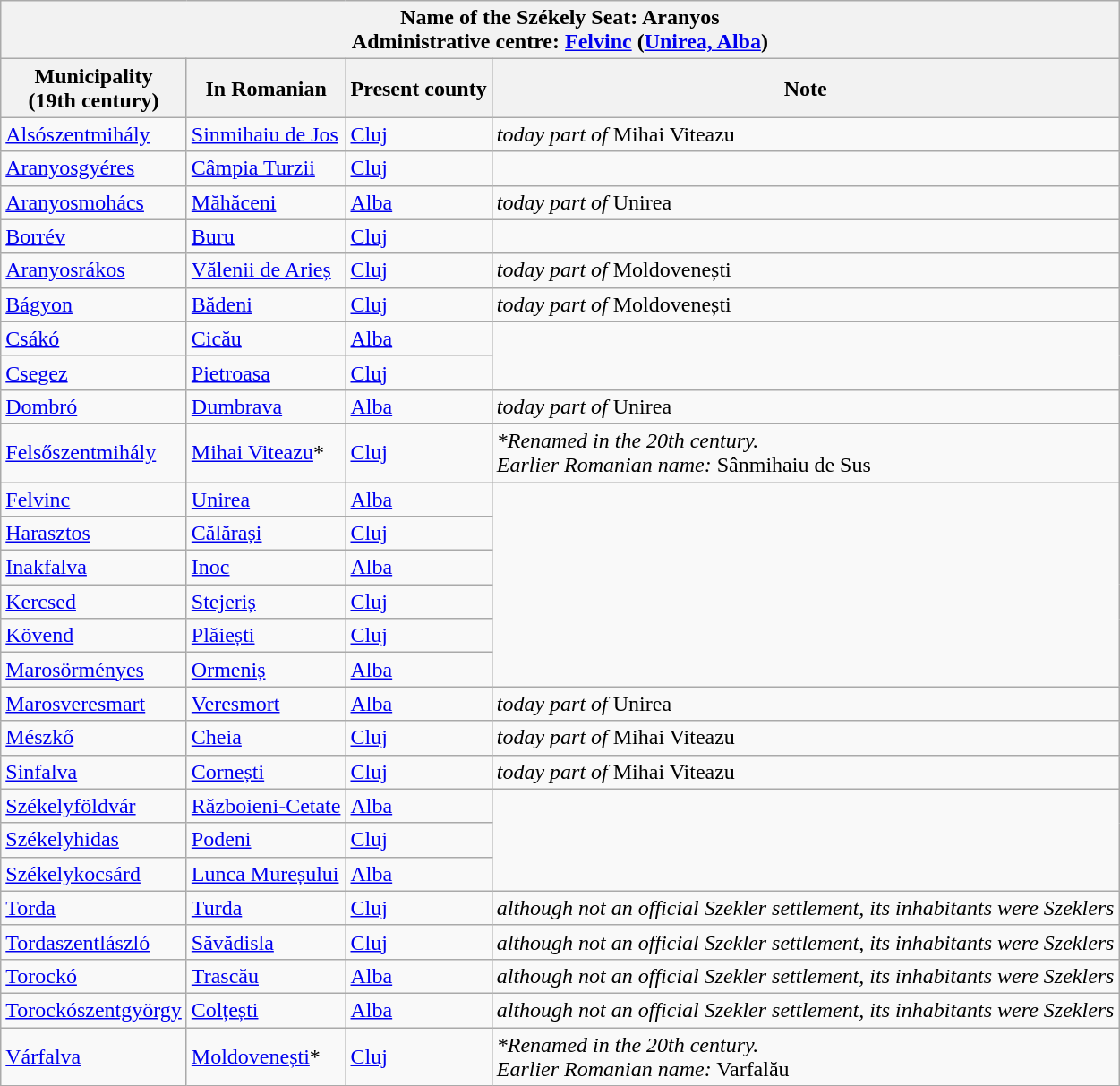<table class="wikitable">
<tr>
<th colspan=4>Name of the Székely Seat: <strong>Aranyos</strong> <br> Administrative centre: <a href='#'>Felvinc</a> (<a href='#'>Unirea, Alba</a>)</th>
</tr>
<tr>
<th>Municipality <br>(19th century)</th>
<th>In Romanian</th>
<th>Present county</th>
<th>Note</th>
</tr>
<tr>
<td><a href='#'>Alsószentmihály</a></td>
<td><a href='#'>Sinmihaiu de Jos</a></td>
<td><a href='#'>Cluj</a></td>
<td><em>today part of</em> Mihai Viteazu</td>
</tr>
<tr>
<td><a href='#'>Aranyosgyéres</a></td>
<td><a href='#'>Câmpia Turzii</a></td>
<td><a href='#'>Cluj</a></td>
<td></td>
</tr>
<tr>
<td><a href='#'>Aranyosmohács</a></td>
<td><a href='#'>Măhăceni</a></td>
<td><a href='#'>Alba</a></td>
<td><em>today part of</em> Unirea</td>
</tr>
<tr>
<td><a href='#'>Borrév</a></td>
<td><a href='#'>Buru</a></td>
<td><a href='#'>Cluj</a></td>
</tr>
<tr>
<td><a href='#'>Aranyosrákos</a></td>
<td><a href='#'>Vălenii de Arieș</a></td>
<td><a href='#'>Cluj</a></td>
<td><em>today part of</em> Moldovenești</td>
</tr>
<tr>
<td><a href='#'>Bágyon</a></td>
<td><a href='#'>Bădeni</a></td>
<td><a href='#'>Cluj</a></td>
<td><em>today part of</em> Moldovenești</td>
</tr>
<tr>
<td><a href='#'>Csákó</a></td>
<td><a href='#'>Cicău</a></td>
<td><a href='#'>Alba</a></td>
</tr>
<tr>
<td><a href='#'>Csegez</a></td>
<td><a href='#'>Pietroasa</a></td>
<td><a href='#'>Cluj</a></td>
</tr>
<tr>
<td><a href='#'>Dombró</a></td>
<td><a href='#'>Dumbrava</a></td>
<td><a href='#'>Alba</a></td>
<td><em>today part of</em> Unirea</td>
</tr>
<tr>
<td><a href='#'>Felsőszentmihály</a></td>
<td><a href='#'>Mihai Viteazu</a>*</td>
<td><a href='#'>Cluj</a></td>
<td><em>*Renamed in the 20th century.</em><br><em>Earlier Romanian name:</em> Sânmihaiu de Sus</td>
</tr>
<tr>
<td><a href='#'>Felvinc</a></td>
<td><a href='#'>Unirea</a></td>
<td><a href='#'>Alba</a></td>
</tr>
<tr>
<td><a href='#'>Harasztos</a></td>
<td><a href='#'>Călărași</a></td>
<td><a href='#'>Cluj</a></td>
</tr>
<tr>
<td><a href='#'>Inakfalva</a></td>
<td><a href='#'>Inoc</a></td>
<td><a href='#'>Alba</a></td>
</tr>
<tr>
<td><a href='#'>Kercsed</a></td>
<td><a href='#'>Stejeriș</a></td>
<td><a href='#'>Cluj</a></td>
</tr>
<tr>
<td><a href='#'>Kövend</a></td>
<td><a href='#'>Plăiești</a></td>
<td><a href='#'>Cluj</a></td>
</tr>
<tr>
<td><a href='#'>Marosörményes</a></td>
<td><a href='#'>Ormeniș</a></td>
<td><a href='#'>Alba</a></td>
</tr>
<tr>
<td><a href='#'>Marosveresmart</a></td>
<td><a href='#'>Veresmort</a></td>
<td><a href='#'>Alba</a></td>
<td><em>today part of</em> Unirea</td>
</tr>
<tr>
<td><a href='#'>Mészkő</a></td>
<td><a href='#'>Cheia</a></td>
<td><a href='#'>Cluj</a></td>
<td><em>today part of</em> Mihai Viteazu</td>
</tr>
<tr>
<td><a href='#'>Sinfalva</a></td>
<td><a href='#'>Cornești</a></td>
<td><a href='#'>Cluj</a></td>
<td><em>today part of</em> Mihai Viteazu</td>
</tr>
<tr>
<td><a href='#'>Székelyföldvár</a></td>
<td><a href='#'>Războieni-Cetate</a></td>
<td><a href='#'>Alba</a></td>
</tr>
<tr>
<td><a href='#'>Székelyhidas</a></td>
<td><a href='#'>Podeni</a></td>
<td><a href='#'>Cluj</a></td>
</tr>
<tr>
<td><a href='#'>Székelykocsárd</a></td>
<td><a href='#'>Lunca Mureșului</a></td>
<td><a href='#'>Alba</a></td>
</tr>
<tr>
<td><a href='#'>Torda</a></td>
<td><a href='#'>Turda</a></td>
<td><a href='#'>Cluj</a></td>
<td><em>although not an official Szekler settlement, its inhabitants were Szeklers</em></td>
</tr>
<tr>
<td><a href='#'>Tordaszentlászló</a></td>
<td><a href='#'>Săvădisla</a></td>
<td><a href='#'>Cluj</a></td>
<td><em>although not an official Szekler settlement, its inhabitants were Szeklers</em></td>
</tr>
<tr>
<td><a href='#'>Torockó</a></td>
<td><a href='#'>Trascău</a></td>
<td><a href='#'>Alba</a></td>
<td><em>although not an official Szekler settlement, its inhabitants were Szeklers</em></td>
</tr>
<tr>
<td><a href='#'>Torockószentgyörgy</a></td>
<td><a href='#'>Colțești</a></td>
<td><a href='#'>Alba</a></td>
<td><em>although not an official Szekler settlement, its inhabitants were Szeklers</em></td>
</tr>
<tr>
<td><a href='#'>Várfalva</a></td>
<td><a href='#'>Moldovenești</a>*</td>
<td><a href='#'>Cluj</a></td>
<td><em>*Renamed in the 20th century.<br>Earlier Romanian name:</em> Varfalău</td>
</tr>
</table>
